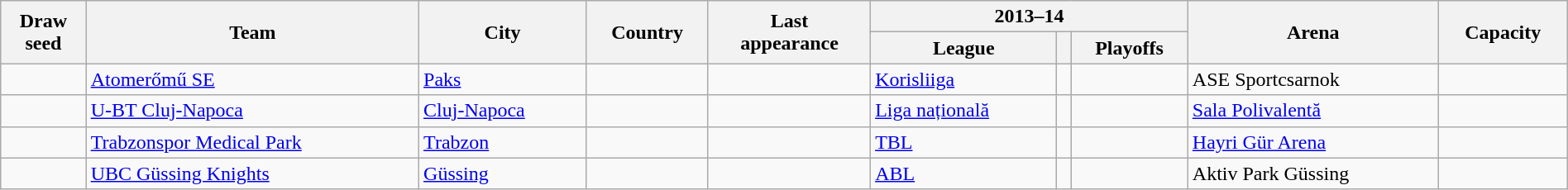<table class="wikitable sortable" width=100%>
<tr>
<th rowspan=2>Draw <br> seed</th>
<th rowspan=2>Team</th>
<th rowspan=2>City</th>
<th rowspan=2>Country</th>
<th rowspan=2>Last <br> appearance</th>
<th colspan=3>2013–14</th>
<th rowspan=2>Arena</th>
<th rowspan=2>Capacity</th>
</tr>
<tr>
<th>League</th>
<th></th>
<th>Playoffs</th>
</tr>
<tr>
<td></td>
<td><a href='#'>Atomerőmű SE</a></td>
<td><a href='#'>Paks</a></td>
<td></td>
<td></td>
<td><a href='#'>Korisliiga</a></td>
<td></td>
<td></td>
<td>ASE Sportcsarnok</td>
<td></td>
</tr>
<tr>
<td></td>
<td><a href='#'>U-BT Cluj-Napoca</a></td>
<td><a href='#'>Cluj-Napoca</a></td>
<td></td>
<td></td>
<td><a href='#'>Liga națională</a></td>
<td></td>
<td></td>
<td><a href='#'>Sala Polivalentă</a></td>
<td></td>
</tr>
<tr>
<td></td>
<td><a href='#'>Trabzonspor Medical Park</a></td>
<td><a href='#'>Trabzon</a></td>
<td></td>
<td></td>
<td><a href='#'>TBL</a></td>
<td></td>
<td></td>
<td><a href='#'>Hayri Gür Arena</a></td>
<td></td>
</tr>
<tr>
<td></td>
<td><a href='#'>UBC Güssing Knights</a></td>
<td><a href='#'>Güssing</a></td>
<td></td>
<td></td>
<td><a href='#'>ABL</a></td>
<td></td>
<td></td>
<td>Aktiv Park Güssing</td>
<td></td>
</tr>
</table>
